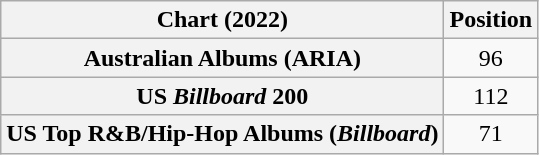<table class="wikitable sortable plainrowheaders" style="text-align:center">
<tr>
<th scope="col">Chart (2022)</th>
<th scope="col">Position</th>
</tr>
<tr>
<th scope="row">Australian Albums (ARIA)</th>
<td>96</td>
</tr>
<tr>
<th scope="row">US <em>Billboard</em> 200</th>
<td>112</td>
</tr>
<tr>
<th scope="row">US Top R&B/Hip-Hop Albums (<em>Billboard</em>)</th>
<td>71</td>
</tr>
</table>
